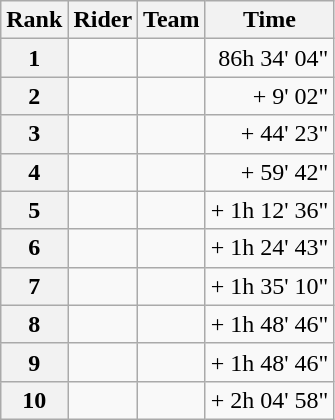<table class="wikitable">
<tr>
<th scope="col">Rank</th>
<th scope="col">Rider</th>
<th scope="col">Team</th>
<th scope="col">Time</th>
</tr>
<tr>
<th scope="row">1</th>
<td> </td>
<td></td>
<td style="text-align:right;">86h 34' 04"</td>
</tr>
<tr>
<th scope="row">2</th>
<td></td>
<td></td>
<td style="text-align:right;">+ 9' 02"</td>
</tr>
<tr>
<th scope="row">3</th>
<td></td>
<td></td>
<td style="text-align:right;">+ 44' 23"</td>
</tr>
<tr>
<th scope="row">4</th>
<td></td>
<td></td>
<td style="text-align:right;">+ 59' 42"</td>
</tr>
<tr>
<th scope="row">5</th>
<td></td>
<td></td>
<td style="text-align:right;">+ 1h 12' 36"</td>
</tr>
<tr>
<th scope="row">6</th>
<td></td>
<td></td>
<td style="text-align:right;">+ 1h 24' 43"</td>
</tr>
<tr>
<th scope="row">7</th>
<td></td>
<td></td>
<td style="text-align:right;">+ 1h 35' 10"</td>
</tr>
<tr>
<th scope="row">8</th>
<td></td>
<td></td>
<td style="text-align:right;">+ 1h 48' 46"</td>
</tr>
<tr>
<th scope="row">9</th>
<td></td>
<td></td>
<td style="text-align:right;">+ 1h 48' 46"</td>
</tr>
<tr>
<th scope="row">10</th>
<td></td>
<td></td>
<td style="text-align:right;">+ 2h 04' 58"</td>
</tr>
</table>
